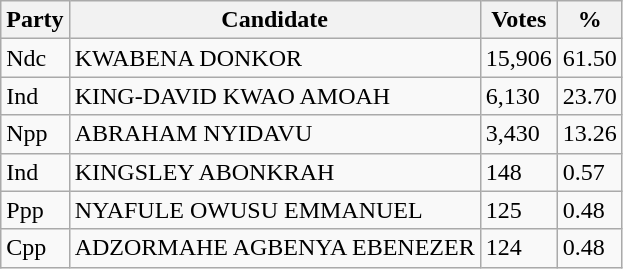<table class="wikitable">
<tr>
<th><strong>Party</strong></th>
<th><strong>Candidate</strong></th>
<th><strong>Votes</strong></th>
<th><strong>%</strong></th>
</tr>
<tr>
<td>Ndc</td>
<td>KWABENA DONKOR</td>
<td>15,906</td>
<td>61.50</td>
</tr>
<tr>
<td>Ind</td>
<td>KING-DAVID KWAO AMOAH</td>
<td>6,130</td>
<td>23.70</td>
</tr>
<tr>
<td>Npp</td>
<td>ABRAHAM NYIDAVU</td>
<td>3,430</td>
<td>13.26</td>
</tr>
<tr>
<td>Ind</td>
<td>KINGSLEY ABONKRAH</td>
<td>148</td>
<td>0.57</td>
</tr>
<tr>
<td>Ppp</td>
<td>NYAFULE OWUSU EMMANUEL</td>
<td>125</td>
<td>0.48</td>
</tr>
<tr>
<td>Cpp</td>
<td>ADZORMAHE AGBENYA EBENEZER</td>
<td>124</td>
<td>0.48</td>
</tr>
</table>
